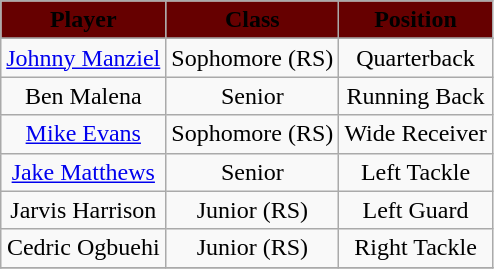<table class="wikitable" style="text-align:center">
<tr>
<td bgcolor="#660000"><strong><span>Player</span></strong></td>
<td bgcolor="#660000"><strong><span>Class</span></strong></td>
<td bgcolor="#660000"><strong><span>Position</span></strong></td>
</tr>
<tr align="center">
</tr>
<tr>
<td><a href='#'>Johnny Manziel</a></td>
<td align=center>Sophomore (RS)</td>
<td>Quarterback</td>
</tr>
<tr>
<td>Ben Malena</td>
<td align=center>Senior</td>
<td>Running Back</td>
</tr>
<tr>
<td><a href='#'>Mike Evans</a></td>
<td align=center>Sophomore (RS)</td>
<td>Wide Receiver</td>
</tr>
<tr>
<td><a href='#'>Jake Matthews</a></td>
<td align=center>Senior</td>
<td>Left Tackle</td>
</tr>
<tr>
<td>Jarvis Harrison</td>
<td align=center>Junior (RS)</td>
<td>Left Guard</td>
</tr>
<tr>
<td>Cedric Ogbuehi</td>
<td align=center>Junior (RS)</td>
<td>Right Tackle</td>
</tr>
<tr>
</tr>
</table>
